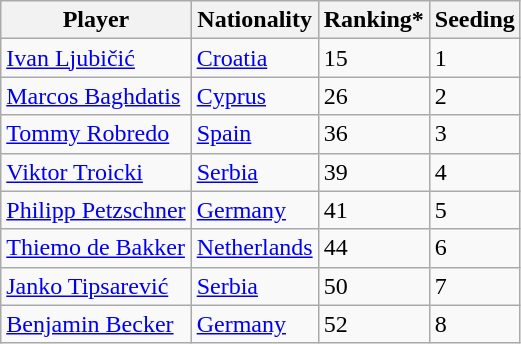<table class="wikitable" border="1">
<tr>
<th>Player</th>
<th>Nationality</th>
<th>Ranking*</th>
<th>Seeding</th>
</tr>
<tr>
<td><a href='#'>Ivan Ljubičić</a></td>
<td> <a href='#'>Croatia</a></td>
<td>15</td>
<td>1</td>
</tr>
<tr>
<td><a href='#'>Marcos Baghdatis</a></td>
<td> <a href='#'>Cyprus</a></td>
<td>26</td>
<td>2</td>
</tr>
<tr>
<td><a href='#'>Tommy Robredo</a></td>
<td> <a href='#'>Spain</a></td>
<td>36</td>
<td>3</td>
</tr>
<tr>
<td><a href='#'>Viktor Troicki</a></td>
<td> <a href='#'>Serbia</a></td>
<td>39</td>
<td>4</td>
</tr>
<tr>
<td><a href='#'>Philipp Petzschner</a></td>
<td> <a href='#'>Germany</a></td>
<td>41</td>
<td>5</td>
</tr>
<tr>
<td><a href='#'>Thiemo de Bakker</a></td>
<td> <a href='#'>Netherlands</a></td>
<td>44</td>
<td>6</td>
</tr>
<tr>
<td><a href='#'>Janko Tipsarević</a></td>
<td> <a href='#'>Serbia</a></td>
<td>50</td>
<td>7</td>
</tr>
<tr>
<td><a href='#'>Benjamin Becker</a></td>
<td> <a href='#'>Germany</a></td>
<td>52</td>
<td>8</td>
</tr>
</table>
